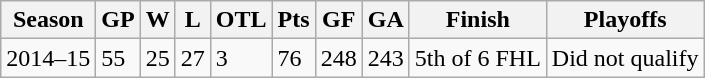<table class="wikitable">
<tr>
<th>Season</th>
<th>GP</th>
<th>W</th>
<th>L</th>
<th>OTL</th>
<th>Pts</th>
<th>GF</th>
<th>GA</th>
<th>Finish</th>
<th>Playoffs</th>
</tr>
<tr>
<td>2014–15</td>
<td>55</td>
<td>25</td>
<td>27</td>
<td>3</td>
<td>76</td>
<td>248</td>
<td>243</td>
<td>5th of 6 FHL</td>
<td>Did not qualify</td>
</tr>
</table>
